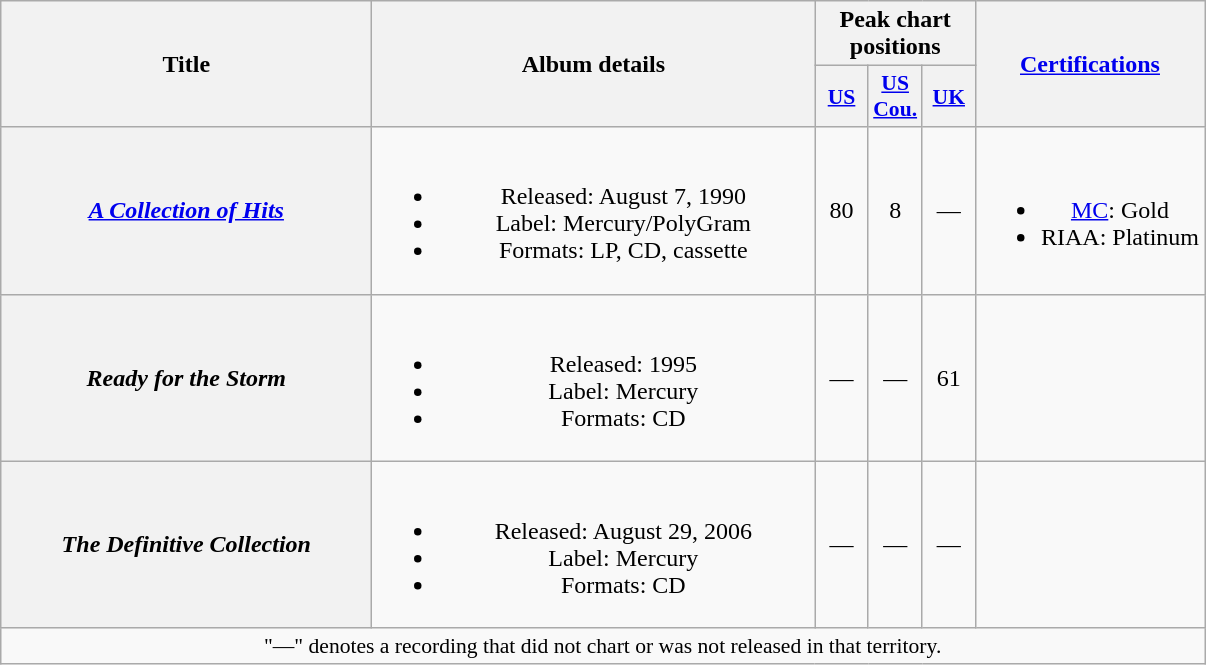<table class="wikitable plainrowheaders" style="text-align:center;" border="1">
<tr>
<th scope="col" rowspan="2" style="width:15em;">Title</th>
<th scope="col" rowspan="2" style="width:18em;">Album details</th>
<th scope="col" colspan="3">Peak chart<br>positions</th>
<th scope="col" rowspan="2"><a href='#'>Certifications</a></th>
</tr>
<tr>
<th scope="col" style="width:2em;font-size:90%;"><a href='#'>US</a><br></th>
<th scope="col" style="width:2em;font-size:90%;"><a href='#'>US<br>Cou.</a><br></th>
<th scope="col" style="width:2em;font-size:90%;"><a href='#'>UK</a><br></th>
</tr>
<tr>
<th scope="row"><em><a href='#'>A Collection of Hits</a></em></th>
<td><br><ul><li>Released: August 7, 1990</li><li>Label: Mercury/PolyGram</li><li>Formats: LP, CD, cassette</li></ul></td>
<td>80</td>
<td>8</td>
<td>—</td>
<td><br><ul><li><a href='#'>MC</a>: Gold</li><li>RIAA: Platinum</li></ul></td>
</tr>
<tr>
<th scope="row"><em>Ready for the Storm</em></th>
<td><br><ul><li>Released: 1995</li><li>Label: Mercury</li><li>Formats: CD</li></ul></td>
<td>—</td>
<td>—</td>
<td>61</td>
<td></td>
</tr>
<tr>
<th scope="row"><em>The Definitive Collection</em></th>
<td><br><ul><li>Released: August 29, 2006</li><li>Label: Mercury</li><li>Formats: CD</li></ul></td>
<td>—</td>
<td>—</td>
<td>—</td>
<td></td>
</tr>
<tr>
<td colspan="6" style="font-size:90%">"—" denotes a recording that did not chart or was not released in that territory.</td>
</tr>
</table>
